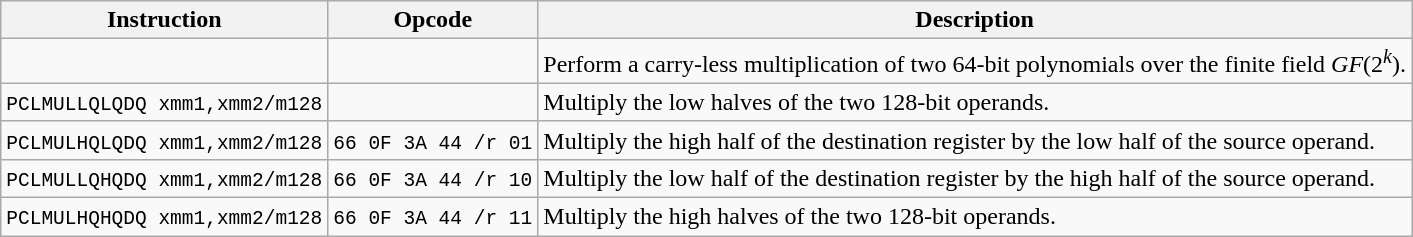<table class="wikitable sortable">
<tr>
<th>Instruction</th>
<th>Opcode</th>
<th>Description</th>
</tr>
<tr>
<td></td>
<td></td>
<td>Perform a carry-less multiplication of two 64-bit polynomials over the finite field <em>GF</em>(2<sup><em>k</em></sup>).</td>
</tr>
<tr>
<td><code>PCLMULLQLQDQ xmm1,xmm2/m128</code></td>
<td></td>
<td>Multiply the low halves of the two 128-bit operands.</td>
</tr>
<tr>
<td><code>PCLMULHQLQDQ xmm1,xmm2/m128</code></td>
<td><code>66 0F 3A 44 /r 01</code></td>
<td>Multiply the high half of the destination register by the low half of the source operand.</td>
</tr>
<tr>
<td><code>PCLMULLQHQDQ xmm1,xmm2/m128</code></td>
<td><code>66 0F 3A 44 /r 10</code></td>
<td>Multiply the low half of the destination register by the high half of the source operand.</td>
</tr>
<tr>
<td><code>PCLMULHQHQDQ xmm1,xmm2/m128</code></td>
<td><code>66 0F 3A 44 /r 11</code></td>
<td>Multiply the high halves of the two 128-bit operands.</td>
</tr>
</table>
